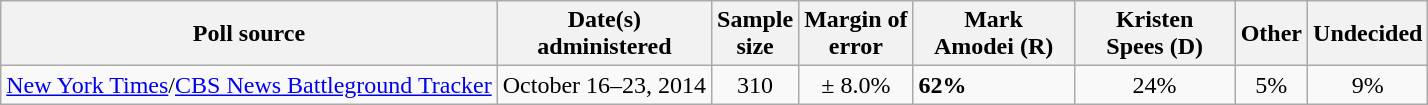<table class="wikitable">
<tr>
<th>Poll source</th>
<th>Date(s)<br>administered</th>
<th>Sample<br>size</th>
<th>Margin of<br>error</th>
<th style="width:100px;">Mark<br>Amodei (R)</th>
<th style="width:100px;">Kristen<br>Spees (D)</th>
<th>Other</th>
<th>Undecided</th>
</tr>
<tr>
<td><a href='#'>New York Times</a>/<a href='#'>CBS News Battleground Tracker</a></td>
<td align=center>October 16–23, 2014</td>
<td align=center>310</td>
<td align=center>± 8.0%</td>
<td><strong>62%</strong></td>
<td align=center>24%</td>
<td align=center>5%</td>
<td align=center>9%</td>
</tr>
</table>
